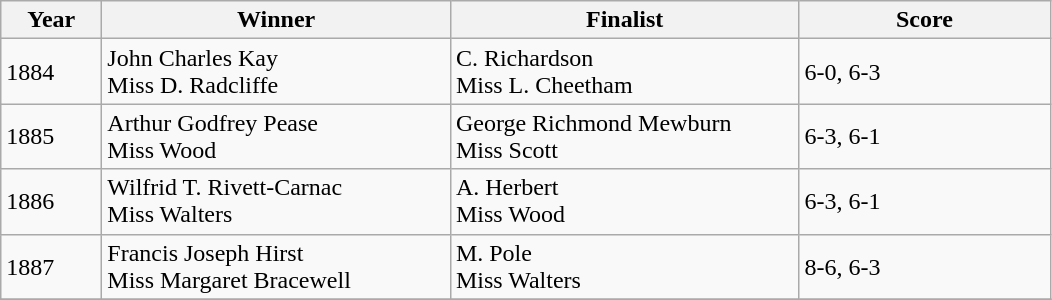<table class="wikitable">
<tr>
<th style="width:60px;">Year</th>
<th style="width:225px;">Winner</th>
<th style="width:225px;">Finalist</th>
<th style="width:160px;">Score</th>
</tr>
<tr>
<td>1884</td>
<td> John Charles Kay<br> Miss D. Radcliffe</td>
<td> C. Richardson<br> Miss L. Cheetham</td>
<td>6-0, 6-3</td>
</tr>
<tr>
<td>1885</td>
<td> Arthur Godfrey Pease<br> Miss Wood</td>
<td> George Richmond Mewburn<br> Miss Scott</td>
<td>6-3, 6-1</td>
</tr>
<tr>
<td>1886</td>
<td> Wilfrid T. Rivett-Carnac<br> Miss Walters</td>
<td> A. Herbert<br> Miss Wood</td>
<td>6-3, 6-1</td>
</tr>
<tr>
<td>1887</td>
<td> Francis Joseph Hirst<br> Miss Margaret Bracewell</td>
<td> M. Pole<br> Miss Walters</td>
<td>8-6, 6-3</td>
</tr>
<tr>
</tr>
</table>
